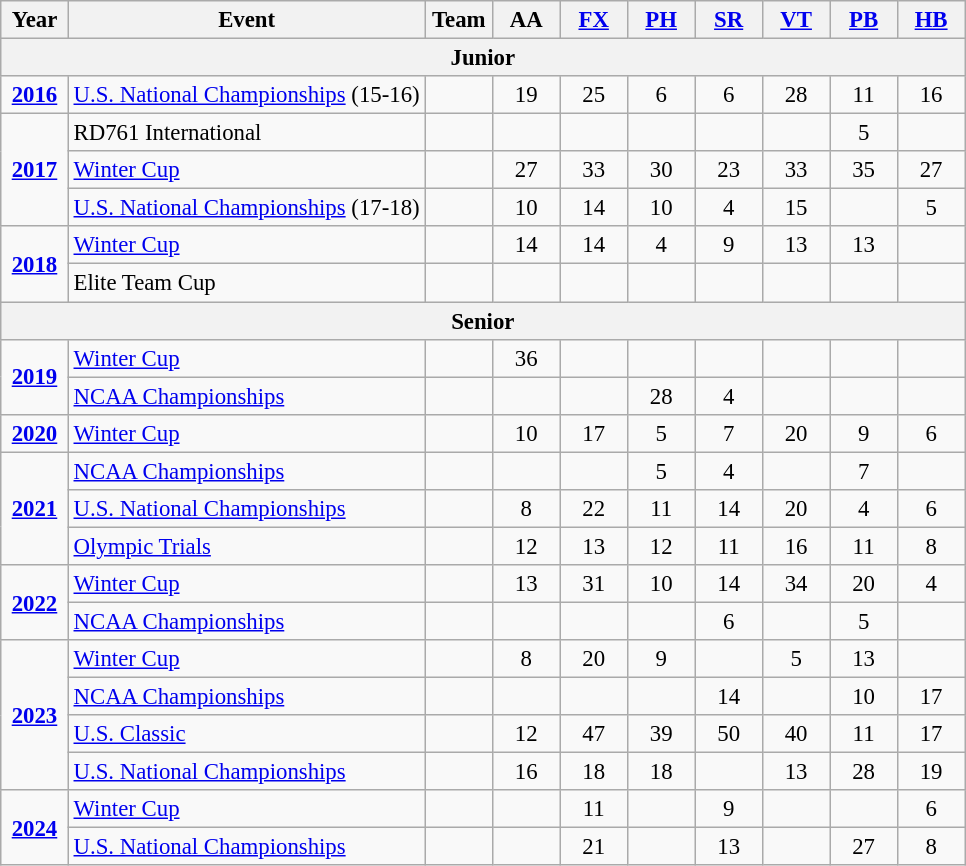<table class="wikitable sortable" style="text-align:center; font-size:95%;">
<tr>
<th width=7% class=unsortable>Year</th>
<th width=37% class=unsortable>Event</th>
<th width=7% class=unsortable>Team</th>
<th width=7% class=unsortable>AA</th>
<th width=7% class=unsortable><a href='#'>FX</a></th>
<th width=7% class=unsortable><a href='#'>PH</a></th>
<th width=7% class=unsortable><a href='#'>SR</a></th>
<th width=7% class=unsortable><a href='#'>VT</a></th>
<th width=7% class=unsortable><a href='#'>PB</a></th>
<th width=7% class=unsortable><a href='#'>HB</a></th>
</tr>
<tr>
<th colspan="10">Junior</th>
</tr>
<tr>
<td rowspan="1"><strong><a href='#'>2016</a></strong></td>
<td align=left><a href='#'>U.S. National Championships</a> (15-16)</td>
<td></td>
<td>19</td>
<td>25</td>
<td>6</td>
<td>6</td>
<td>28</td>
<td>11</td>
<td>16</td>
</tr>
<tr>
<td rowspan="3"><strong><a href='#'>2017</a></strong></td>
<td align=left>RD761 International</td>
<td></td>
<td></td>
<td></td>
<td></td>
<td></td>
<td></td>
<td>5</td>
<td></td>
</tr>
<tr>
<td align=left><a href='#'>Winter Cup</a></td>
<td></td>
<td>27</td>
<td>33</td>
<td>30</td>
<td>23</td>
<td>33</td>
<td>35</td>
<td>27</td>
</tr>
<tr>
<td align=left><a href='#'>U.S. National Championships</a> (17-18)</td>
<td></td>
<td>10</td>
<td>14</td>
<td>10</td>
<td>4</td>
<td>15</td>
<td></td>
<td>5</td>
</tr>
<tr>
<td rowspan="2"><strong><a href='#'>2018</a></strong></td>
<td align=left><a href='#'>Winter Cup</a></td>
<td></td>
<td>14</td>
<td>14</td>
<td>4</td>
<td>9</td>
<td>13</td>
<td>13</td>
<td></td>
</tr>
<tr>
<td align=left>Elite Team Cup</td>
<td></td>
<td></td>
<td></td>
<td></td>
<td></td>
<td></td>
<td></td>
<td></td>
</tr>
<tr>
<th colspan="10">Senior</th>
</tr>
<tr>
<td rowspan="2"><strong><a href='#'>2019</a></strong></td>
<td align=left><a href='#'>Winter Cup</a></td>
<td></td>
<td>36</td>
<td></td>
<td></td>
<td></td>
<td></td>
<td></td>
<td></td>
</tr>
<tr>
<td align=left><a href='#'>NCAA Championships</a></td>
<td></td>
<td></td>
<td></td>
<td>28</td>
<td>4</td>
<td></td>
<td></td>
<td></td>
</tr>
<tr>
<td rowspan="1"><strong><a href='#'>2020</a></strong></td>
<td align=left><a href='#'>Winter Cup</a></td>
<td></td>
<td>10</td>
<td>17</td>
<td>5</td>
<td>7</td>
<td>20</td>
<td>9</td>
<td>6</td>
</tr>
<tr>
<td rowspan="3"><strong><a href='#'>2021</a></strong></td>
<td align=left><a href='#'>NCAA Championships</a></td>
<td></td>
<td></td>
<td></td>
<td>5</td>
<td>4</td>
<td></td>
<td>7</td>
<td></td>
</tr>
<tr>
<td align=left><a href='#'>U.S. National Championships</a></td>
<td></td>
<td>8</td>
<td>22</td>
<td>11</td>
<td>14</td>
<td>20</td>
<td>4</td>
<td>6</td>
</tr>
<tr>
<td align=left><a href='#'>Olympic Trials</a></td>
<td></td>
<td>12</td>
<td>13</td>
<td>12</td>
<td>11</td>
<td>16</td>
<td>11</td>
<td>8</td>
</tr>
<tr>
<td rowspan="2"><strong><a href='#'>2022</a></strong></td>
<td align=left><a href='#'>Winter Cup</a></td>
<td></td>
<td>13</td>
<td>31</td>
<td>10</td>
<td>14</td>
<td>34</td>
<td>20</td>
<td>4</td>
</tr>
<tr>
<td align=left><a href='#'>NCAA Championships</a></td>
<td></td>
<td></td>
<td></td>
<td></td>
<td>6</td>
<td></td>
<td>5</td>
<td></td>
</tr>
<tr>
<td rowspan="4"><strong><a href='#'>2023</a></strong></td>
<td align=left><a href='#'>Winter Cup</a></td>
<td></td>
<td>8</td>
<td>20</td>
<td>9</td>
<td></td>
<td>5</td>
<td>13</td>
<td></td>
</tr>
<tr>
<td align=left><a href='#'>NCAA Championships</a></td>
<td></td>
<td></td>
<td></td>
<td></td>
<td>14</td>
<td></td>
<td>10</td>
<td>17</td>
</tr>
<tr>
<td align=left><a href='#'>U.S. Classic</a></td>
<td></td>
<td>12</td>
<td>47</td>
<td>39</td>
<td>50</td>
<td>40</td>
<td>11</td>
<td>17</td>
</tr>
<tr>
<td align=left><a href='#'>U.S. National Championships</a></td>
<td></td>
<td>16</td>
<td>18</td>
<td>18</td>
<td></td>
<td>13</td>
<td>28</td>
<td>19</td>
</tr>
<tr>
<td rowspan="2"><strong><a href='#'>2024</a></strong></td>
<td align=left><a href='#'>Winter Cup</a></td>
<td></td>
<td></td>
<td>11</td>
<td></td>
<td>9</td>
<td></td>
<td></td>
<td>6</td>
</tr>
<tr>
<td align=left><a href='#'>U.S. National Championships</a></td>
<td></td>
<td></td>
<td>21</td>
<td></td>
<td>13</td>
<td></td>
<td>27</td>
<td>8</td>
</tr>
</table>
